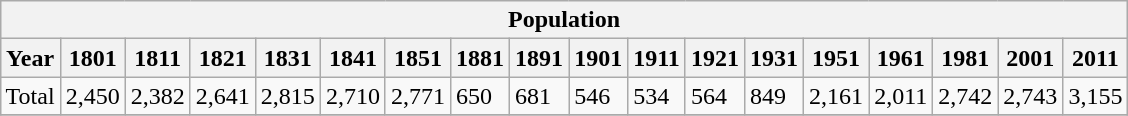<table class="wikitable" style="margin: 1em auto 1em auto;">
<tr>
<th colspan="18">Population</th>
</tr>
<tr>
<th>Year</th>
<th>1801</th>
<th>1811</th>
<th>1821</th>
<th>1831</th>
<th>1841</th>
<th>1851</th>
<th>1881</th>
<th>1891</th>
<th>1901</th>
<th>1911</th>
<th>1921</th>
<th>1931</th>
<th>1951</th>
<th>1961</th>
<th>1981</th>
<th>2001</th>
<th>2011</th>
</tr>
<tr>
<td>Total</td>
<td>2,450</td>
<td>2,382</td>
<td>2,641</td>
<td>2,815</td>
<td>2,710</td>
<td>2,771</td>
<td>650</td>
<td>681</td>
<td>546</td>
<td>534</td>
<td>564</td>
<td>849</td>
<td>2,161</td>
<td>2,011</td>
<td>2,742</td>
<td>2,743</td>
<td>3,155</td>
</tr>
<tr>
</tr>
</table>
